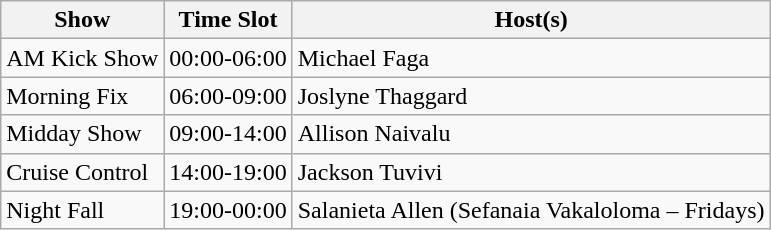<table class="wikitable">
<tr>
<th>Show</th>
<th>Time Slot</th>
<th>Host(s)</th>
</tr>
<tr>
<td>AM Kick Show</td>
<td>00:00-06:00</td>
<td>Michael Faga</td>
</tr>
<tr>
<td>Morning Fix</td>
<td>06:00-09:00</td>
<td>Joslyne Thaggard</td>
</tr>
<tr>
<td>Midday Show</td>
<td>09:00-14:00</td>
<td>Allison Naivalu</td>
</tr>
<tr>
<td>Cruise Control</td>
<td>14:00-19:00</td>
<td>Jackson Tuvivi</td>
</tr>
<tr>
<td>Night Fall</td>
<td>19:00-00:00</td>
<td>Salanieta Allen (Sefanaia Vakaloloma – Fridays)</td>
</tr>
</table>
